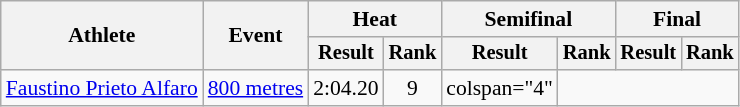<table class="wikitable" style="font-size:90%">
<tr>
<th rowspan="2">Athlete</th>
<th rowspan="2">Event</th>
<th colspan="2">Heat</th>
<th colspan="2">Semifinal</th>
<th colspan="2">Final</th>
</tr>
<tr style="font-size:95%">
<th>Result</th>
<th>Rank</th>
<th>Result</th>
<th>Rank</th>
<th>Result</th>
<th>Rank</th>
</tr>
<tr align=center>
<td align=left><a href='#'>Faustino Prieto Alfaro</a></td>
<td align=left><a href='#'>800 metres</a></td>
<td>2:04.20 </td>
<td>9</td>
<td>colspan="4" </td>
</tr>
</table>
